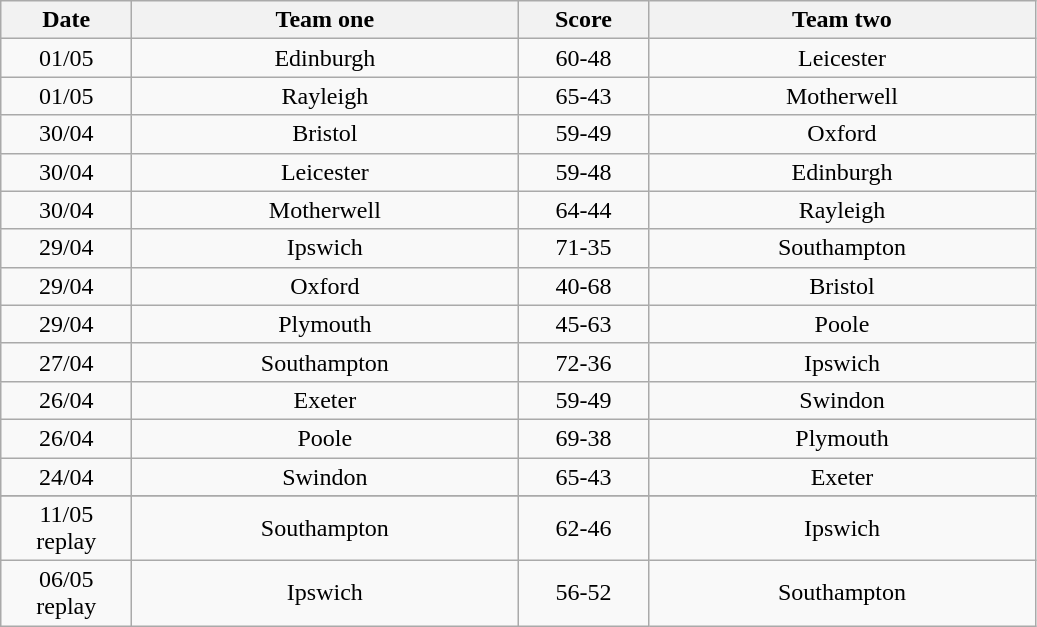<table class="wikitable" style="text-align: center">
<tr>
<th width=80>Date</th>
<th width=250>Team one</th>
<th width=80>Score</th>
<th width=250>Team two</th>
</tr>
<tr>
<td>01/05</td>
<td>Edinburgh</td>
<td>60-48</td>
<td>Leicester</td>
</tr>
<tr>
<td>01/05</td>
<td>Rayleigh</td>
<td>65-43</td>
<td>Motherwell</td>
</tr>
<tr>
<td>30/04</td>
<td>Bristol</td>
<td>59-49</td>
<td>Oxford</td>
</tr>
<tr>
<td>30/04</td>
<td>Leicester</td>
<td>59-48</td>
<td>Edinburgh</td>
</tr>
<tr>
<td>30/04</td>
<td>Motherwell</td>
<td>64-44</td>
<td>Rayleigh</td>
</tr>
<tr>
<td>29/04</td>
<td>Ipswich</td>
<td>71-35</td>
<td>Southampton</td>
</tr>
<tr>
<td>29/04</td>
<td>Oxford</td>
<td>40-68</td>
<td>Bristol</td>
</tr>
<tr>
<td>29/04</td>
<td>Plymouth</td>
<td>45-63</td>
<td>Poole</td>
</tr>
<tr>
<td>27/04</td>
<td>Southampton</td>
<td>72-36</td>
<td>Ipswich</td>
</tr>
<tr>
<td>26/04</td>
<td>Exeter</td>
<td>59-49</td>
<td>Swindon</td>
</tr>
<tr>
<td>26/04</td>
<td>Poole</td>
<td>69-38</td>
<td>Plymouth</td>
</tr>
<tr>
<td>24/04</td>
<td>Swindon</td>
<td>65-43</td>
<td>Exeter</td>
</tr>
<tr>
</tr>
<tr ||Coventry||w/o	||Yarmouth>
</tr>
<tr>
<td>11/05<br>replay</td>
<td>Southampton</td>
<td>62-46</td>
<td>Ipswich</td>
</tr>
<tr>
<td>06/05<br>replay</td>
<td>Ipswich</td>
<td>56-52</td>
<td>Southampton</td>
</tr>
</table>
